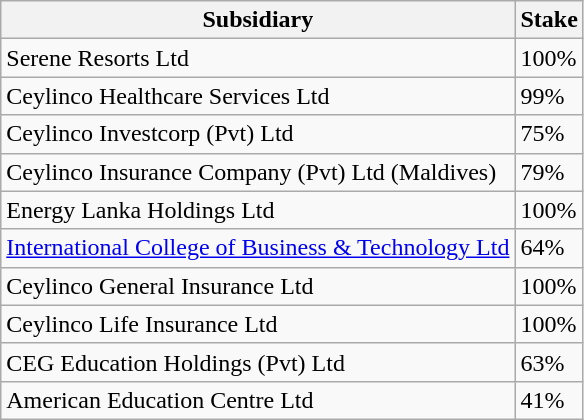<table class="wikitable sortable">
<tr>
<th>Subsidiary</th>
<th>Stake</th>
</tr>
<tr>
<td>Serene Resorts Ltd</td>
<td>100%</td>
</tr>
<tr>
<td>Ceylinco Healthcare Services Ltd</td>
<td>99%</td>
</tr>
<tr>
<td>Ceylinco Investcorp (Pvt) Ltd</td>
<td>75%</td>
</tr>
<tr>
<td>Ceylinco Insurance Company (Pvt) Ltd (Maldives)</td>
<td>79%</td>
</tr>
<tr>
<td>Energy Lanka Holdings Ltd</td>
<td>100%</td>
</tr>
<tr>
<td><a href='#'>International College of Business & Technology Ltd</a></td>
<td>64%</td>
</tr>
<tr>
<td>Ceylinco General Insurance Ltd</td>
<td>100%</td>
</tr>
<tr>
<td>Ceylinco Life Insurance Ltd</td>
<td>100%</td>
</tr>
<tr>
<td>CEG Education Holdings (Pvt) Ltd</td>
<td>63%</td>
</tr>
<tr>
<td>American Education Centre Ltd</td>
<td>41%</td>
</tr>
</table>
